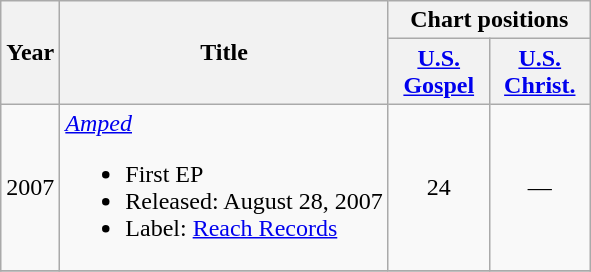<table class="wikitable">
<tr>
<th rowspan="2">Year</th>
<th rowspan="2">Title</th>
<th colspan="2">Chart positions</th>
</tr>
<tr>
<th style="width:60px;"><a href='#'>U.S. Gospel</a></th>
<th style="width:60px;"><a href='#'>U.S. Christ.</a></th>
</tr>
<tr>
<td>2007</td>
<td><em><a href='#'>Amped</a></em><br><ul><li>First EP</li><li>Released: August 28, 2007</li><li>Label: <a href='#'>Reach Records</a></li></ul></td>
<td style="text-align:center;">24</td>
<td style="text-align:center;">—</td>
</tr>
<tr>
</tr>
</table>
